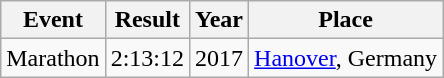<table class=wikitable style="font-size:100%">
<tr>
<th>Event</th>
<th>Result</th>
<th>Year</th>
<th>Place</th>
</tr>
<tr>
<td>Marathon</td>
<td>2:13:12</td>
<td>2017</td>
<td><a href='#'>Hanover</a>, Germany</td>
</tr>
</table>
